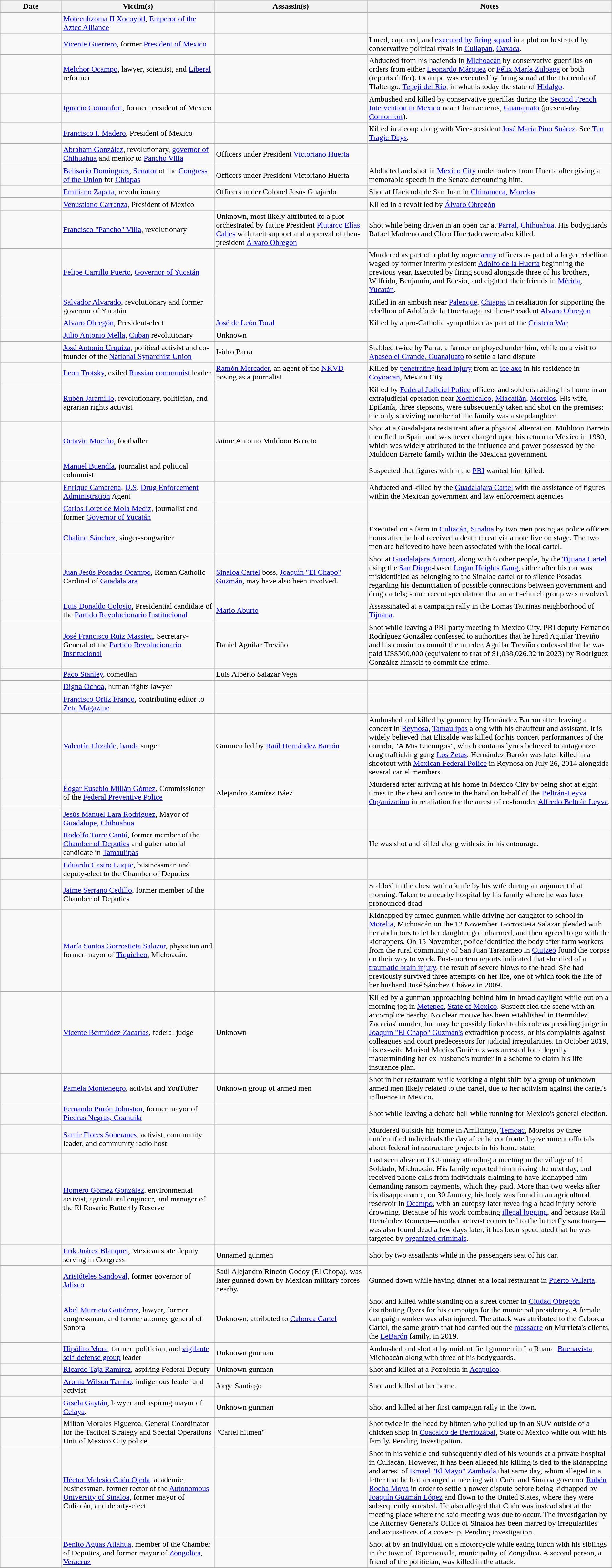<table class="wikitable sortable sticky-header" style="width:100%">
<tr>
<th style="width:10%">Date</th>
<th style="width:25%">Victim(s)</th>
<th style="width:25%">Assassin(s)</th>
<th style="width:40%">Notes</th>
</tr>
<tr>
<td></td>
<td><a href='#'>Motecuhzoma II Xocoyotl</a>, <a href='#'>Emperor of the Aztec Alliance</a></td>
<td></td>
<td></td>
</tr>
<tr>
<td></td>
<td><a href='#'>Vicente Guerrero</a>, former <a href='#'>President of Mexico</a></td>
<td></td>
<td>Lured, captured, and <a href='#'>executed by firing squad</a> in a plot orchestrated by conservative political rivals in <a href='#'>Cuilapan</a>, <a href='#'>Oaxaca</a>.</td>
</tr>
<tr>
<td></td>
<td><a href='#'>Melchor Ocampo</a>, lawyer, scientist, and <a href='#'>Liberal</a> reformer</td>
<td></td>
<td>Abducted from his hacienda in <a href='#'>Michoacán</a> by conservative guerrillas on orders from either <a href='#'>Leonardo Márquez</a> or <a href='#'>Félix María Zuloaga</a> or both (reports differ). Ocampo was executed by firing squad at the Hacienda of Tlaltengo, <a href='#'>Tepeji del Río</a>, in what is today the state of <a href='#'>Hidalgo</a>.</td>
</tr>
<tr>
<td></td>
<td><a href='#'>Ignacio Comonfort</a>, former president of Mexico</td>
<td></td>
<td>Ambushed and killed by conservative guerillas during the <a href='#'>Second French Intervention in Mexico</a> near Chamacueros, <a href='#'>Guanajuato</a> (present-day <a href='#'>Comonfort</a>).</td>
</tr>
<tr>
<td></td>
<td><a href='#'>Francisco I. Madero</a>, President of Mexico</td>
<td></td>
<td>Killed in a coup along with Vice-president <a href='#'>José María Pino Suárez</a>. See <a href='#'>Ten Tragic Days</a>.</td>
</tr>
<tr>
<td></td>
<td><a href='#'>Abraham González</a>, revolutionary, <a href='#'>governor of Chihuahua</a> and mentor to <a href='#'>Pancho Villa</a></td>
<td>Officers under President <a href='#'>Victoriano Huerta</a></td>
<td></td>
</tr>
<tr>
<td></td>
<td><a href='#'>Belisario Dominguez</a>, <a href='#'>Senator</a> of the <a href='#'>Congress of the Union</a> for <a href='#'>Chiapas</a></td>
<td>Officers under President Victoriano Huerta</td>
<td>Abducted and shot in <a href='#'>Mexico City</a> under orders from Huerta after giving a memorable speech in the Senate denouncing him.</td>
</tr>
<tr>
<td></td>
<td><a href='#'>Emiliano Zapata</a>, revolutionary</td>
<td>Officers under Colonel Jesús Guajardo</td>
<td>Shot at Hacienda de San Juan in <a href='#'>Chinameca, Morelos</a></td>
</tr>
<tr>
<td></td>
<td><a href='#'>Venustiano Carranza</a>, President of Mexico</td>
<td></td>
<td>Killed in a revolt led by <a href='#'>Álvaro Obregón</a></td>
</tr>
<tr>
<td></td>
<td><a href='#'>Francisco "Pancho" Villa</a>, revolutionary</td>
<td>Unknown, most likely attributed to a plot orchestrated by future President <a href='#'>Plutarco Elías Calles</a> with tacit support and approval of then-president <a href='#'>Álvaro Obregón</a></td>
<td>Shot while being driven in an open car at <a href='#'>Parral, Chihuahua</a>. His bodyguards Rafael Madreno and Claro Huertado were also killed.</td>
</tr>
<tr>
<td></td>
<td><a href='#'>Felipe Carrillo Puerto</a>, <a href='#'>Governor of Yucatán</a></td>
<td></td>
<td>Murdered as part of a plot by rogue <a href='#'>army</a> officers as part of a larger rebellion waged by former interim president <a href='#'>Adolfo de la Huerta</a> beginning the previous year. Executed by firing squad alongside three of his brothers, Wilfrido, Benjamín, and Edesio, and eight of their friends in <a href='#'>Mérida</a>, <a href='#'>Yucatán</a>.</td>
</tr>
<tr>
<td></td>
<td><a href='#'>Salvador Alvarado</a>, revolutionary and former governor of Yucatán</td>
<td></td>
<td>Killed in an ambush near <a href='#'>Palenque</a>, <a href='#'>Chiapas</a> in retaliation for supporting the rebellion of Adolfo de la Huerta against then-President <a href='#'>Alvaro Obregon</a></td>
</tr>
<tr>
<td></td>
<td><a href='#'>Álvaro Obregón</a>, President-elect</td>
<td><a href='#'>José de León Toral</a></td>
<td>Killed by a pro-Catholic sympathizer as part of the <a href='#'>Cristero War</a></td>
</tr>
<tr>
<td></td>
<td><a href='#'>Julio Antonio Mella</a>, <a href='#'>Cuban</a> revolutionary</td>
<td>Unknown</td>
<td></td>
</tr>
<tr>
<td></td>
<td><a href='#'>José Antonio Urquiza</a>, political activist and co-founder of the <a href='#'>National Synarchist Union</a></td>
<td>Isidro Parra</td>
<td>Stabbed twice by Parra, a farmer employed under him, while on a visit to <a href='#'>Apaseo el Grande, Guanajuato</a> to settle a land dispute</td>
</tr>
<tr>
<td></td>
<td><a href='#'>Leon Trotsky</a>, exiled <a href='#'>Russian</a> <a href='#'>communist</a> leader</td>
<td><a href='#'>Ramón Mercader</a>, an agent of the <a href='#'>NKVD</a> posing as a journalist</td>
<td>Killed by <a href='#'>penetrating head injury</a> from an <a href='#'>ice axe</a> in his residence in <a href='#'>Coyoacan</a>, Mexico City.</td>
</tr>
<tr>
<td></td>
<td><a href='#'>Rubén Jaramillo</a>, revolutionary, politician, and agrarian rights activist</td>
<td></td>
<td>Killed by <a href='#'>Federal Judicial Police</a> officers and soldiers raiding his home in an extrajudicial operation near <a href='#'>Xochicalco</a>, <a href='#'>Miacatlán</a>, <a href='#'>Morelos</a>. His wife, Epifanía, three stepsons, were subsequently taken and shot on the premises; the only surviving member of the family was a stepdaughter.</td>
</tr>
<tr>
<td></td>
<td><a href='#'>Octavio Muciño</a>, footballer</td>
<td>Jaime Antonio Muldoon Barreto</td>
<td>Shot at a Guadalajara restaurant after a physical altercation. Muldoon Barreto then fled to Spain and was never charged upon his return to Mexico in 1980, which was widely attributed to the influence and power possessed by the Muldoon Barreto family within the Mexican government.</td>
</tr>
<tr>
<td></td>
<td><a href='#'>Manuel Buendía</a>, journalist and political columnist</td>
<td></td>
<td>Suspected that figures within the <a href='#'>PRI</a> wanted him killed.</td>
</tr>
<tr>
<td></td>
<td><a href='#'>Enrique Camarena</a>, <a href='#'>U.S</a>. <a href='#'>Drug Enforcement Administration</a> Agent</td>
<td></td>
<td>Abducted and killed by the <a href='#'>Guadalajara Cartel</a> with the assistance of figures within the Mexican government and law enforcement agencies</td>
</tr>
<tr>
<td></td>
<td><a href='#'>Carlos Loret de Mola Mediz</a>, journalist and former <a href='#'>Governor of Yucatán</a></td>
<td></td>
<td></td>
</tr>
<tr>
<td></td>
<td><a href='#'>Chalino Sánchez</a>, singer-songwriter</td>
<td></td>
<td>Executed on a farm in <a href='#'>Culiacán</a>, <a href='#'>Sinaloa</a> by two men posing as police officers hours after he had received a death threat via a note live on stage. The two men are believed to have been associated with the local cartel.</td>
</tr>
<tr>
<td></td>
<td><a href='#'>Juan Jesús Posadas Ocampo</a>, Roman Catholic Cardinal of <a href='#'>Guadalajara</a></td>
<td><a href='#'>Sinaloa Cartel</a> boss, <a href='#'>Joaquín "El Chapo" Guzmán</a>, may have also been involved.</td>
<td>Shot at <a href='#'>Guadalajara Airport</a>, along with 6 other people, by the <a href='#'>Tijuana Cartel</a> using the <a href='#'>San Diego</a>-based <a href='#'>Logan Heights Gang</a>, either after his car was misidentified as belonging to the Sinaloa cartel or to silence Posadas regarding his denunciation of possible connections between government and drug cartels; some recent speculation that an anti-church group was involved.</td>
</tr>
<tr>
<td></td>
<td><a href='#'>Luis Donaldo Colosio</a>, Presidential candidate of the <a href='#'>Partido Revolucionario Institucional</a></td>
<td><a href='#'>Mario Aburto</a></td>
<td>Assassinated at a campaign rally in the Lomas Taurinas neighborhood of <a href='#'>Tijuana</a>.</td>
</tr>
<tr>
<td></td>
<td><a href='#'>José Francisco Ruiz Massieu</a>, Secretary-General of the <a href='#'>Partido Revolucionario Institucional</a></td>
<td>Daniel Aguilar Treviño</td>
<td>Shot while leaving a PRI party meeting in Mexico City. PRI deputy Fernando Rodríguez González confessed to authorities that he hired Aguilar Treviño and his cousin to commit the murder. Aguilar Treviño confessed that he was paid US$500,000 (equivalent to that of $1,038,026.32 in 2023) by Rodríguez González himself to commit the crime.</td>
</tr>
<tr>
<td></td>
<td><a href='#'>Paco Stanley</a>, comedian</td>
<td>Luis Alberto Salazar Vega</td>
<td></td>
</tr>
<tr>
<td></td>
<td><a href='#'>Digna Ochoa</a>, human rights lawyer</td>
<td></td>
<td></td>
</tr>
<tr>
<td></td>
<td><a href='#'>Francisco Ortiz Franco</a>, contributing editor to <a href='#'>Zeta Magazine</a></td>
<td></td>
<td></td>
</tr>
<tr>
<td></td>
<td><a href='#'>Valentín Elizalde</a>, <a href='#'>banda</a> singer</td>
<td>Gunmen led by <a href='#'>Raúl Hernández Barrón</a></td>
<td>Ambushed and killed by gunmen by Hernández Barrón after leaving a concert in <a href='#'>Reynosa</a>, <a href='#'>Tamaulipas</a> along with his chauffeur and assistant. It is widely believed that Elizalde was killed for his concert performances of the corrido, "A Mis Enemigos", which contains lyrics believed to antagonize drug trafficking gang <a href='#'>Los Zetas</a>. Hernández Barrón was later killed in a shootout with <a href='#'> Mexican Federal Police</a> in Reynosa on July 26, 2014 alongside several cartel members.</td>
</tr>
<tr>
<td></td>
<td><a href='#'>Édgar Eusebio Millán Gómez</a>, Commissioner of the <a href='#'>Federal Preventive Police</a></td>
<td>Alejandro Ramírez Báez</td>
<td>Murdered after arriving at his home in Mexico City by being shot at eight times in the chest and once in the hand on behalf of the <a href='#'>Beltrán-Leyva Organization</a> in retaliation for the arrest of co-founder <a href='#'>Alfredo Beltrán Leyva</a>.</td>
</tr>
<tr>
<td></td>
<td><a href='#'>Jesús Manuel Lara Rodríguez</a>, Mayor of <a href='#'>Guadalupe, Chihuahua</a></td>
<td></td>
<td></td>
</tr>
<tr>
<td></td>
<td><a href='#'>Rodolfo Torre Cantú</a>, former member of the <a href='#'>Chamber of Deputies</a> and gubernatorial candidate in <a href='#'>Tamaulipas</a></td>
<td></td>
<td>He was shot and killed along with six in his entourage.</td>
</tr>
<tr>
<td></td>
<td><a href='#'>Eduardo Castro Luque</a>, businessman and deputy-elect to the Chamber of Deputies</td>
<td></td>
<td></td>
</tr>
<tr>
<td></td>
<td><a href='#'>Jaime Serrano Cedillo</a>, former member of the Chamber of Deputies</td>
<td></td>
<td>Stabbed in the chest with a knife by his wife during an argument that morning. Taken to a nearby hospital by his family where he was later pronounced dead.</td>
</tr>
<tr>
<td></td>
<td><a href='#'>María Santos Gorrostieta Salazar</a>, physician and former mayor of <a href='#'>Tiquicheo</a>, Michoacán.</td>
<td></td>
<td>Kidnapped by armed gunmen while driving her daughter to school in <a href='#'>Morelia</a>, Michoacán on the 12 November. Gorrostieta Salazar pleaded with her abductors to let her daughter go unharmed, and then agreed to go with the kidnappers. On 15 November, police identified the body after farm workers from the rural community of San Juan Tararameo in <a href='#'>Cuitzeo</a> found the corpse on their way to work. Post-mortem reports indicated that she died of a <a href='#'>traumatic brain injury</a>, the result of severe blows to the head. She had previously survived three attempts on her life, one of which took the life of her husband José Sánchez Chávez in 2009.</td>
</tr>
<tr>
<td></td>
<td><a href='#'>Vicente Bermúdez Zacarías</a>, federal judge</td>
<td>Unknown</td>
<td>Killed by a gunman approaching behind him in broad daylight while out on a morning jog in <a href='#'>Metepec</a>, <a href='#'>State of Mexico</a>. Suspect fled the scene with an accomplice nearby. No clear motive has been established in Bermúdez Zacarías' murder, but may be possibly linked to his role as presiding judge in <a href='#'>Joaquín "El Chapo" Guzmán's</a> extradition process, or his complaints against colleagues and court predecessors for judicial irregularities. In October 2019, his ex-wife Marisol Macías Gutiérrez was arrested for allegedly masterminding her ex-husband's murder in a scheme to claim his life insurance plan.</td>
</tr>
<tr>
<td></td>
<td><a href='#'>Pamela Montenegro</a>, activist and YouTuber</td>
<td>Unknown group of armed men</td>
<td>Shot in her restaurant while working a night shift by a group of unknown armed men likely related to the cartel, due to her activism against the cartel's influence in Mexico.</td>
</tr>
<tr>
<td></td>
<td><a href='#'>Fernando Purón Johnston</a>, former mayor of <a href='#'>Piedras Negras, Coahuila</a></td>
<td></td>
<td>Shot while leaving a debate hall while running for Mexico's general election.</td>
</tr>
<tr>
<td></td>
<td><a href='#'>Samir Flores Soberanes</a>, activist, community leader, and community radio host</td>
<td></td>
<td>Murdered outside his home in Amilcingo, <a href='#'>Temoac</a>, Morelos by three unidentified individuals the day after he confronted government officials about federal infrastructure projects in his home state.</td>
</tr>
<tr>
<td></td>
<td><a href='#'>Homero Gómez González</a>, environmental activist, agricultural engineer, and manager of the El Rosario Butterfly Reserve</td>
<td></td>
<td>Last seen alive on 13 January attending a meeting in the village of El Soldado, Michoacán. His family reported him missing the next day, and received phone calls from individuals claiming to have kidnapped him demanding ransom payments, which they paid. More than two weeks after his disappearance, on 30 January, his body was found in an agricultural reservoir in <a href='#'>Ocampo</a>, with an autopsy later revealing a head injury before drowning. Because of his work combating <a href='#'>illegal logging</a>, and because Raúl Hernández Romero—another activist connected to the butterfly sanctuary—was also found dead a few days later, it has been speculated that he was targeted by <a href='#'>organized criminals</a>.</td>
</tr>
<tr>
<td></td>
<td><a href='#'>Erik Juárez Blanquet</a>, Mexican state deputy serving in Congress</td>
<td>Unnamed gunmen</td>
<td>Shot by two assailants while in the passengers seat of his car.</td>
</tr>
<tr>
<td></td>
<td><a href='#'>Aristóteles Sandoval</a>, former governor of <a href='#'>Jalisco</a></td>
<td>Saúl Alejandro Rincón Godoy (El Chopa), was later gunned down by Mexican military forces nearby.</td>
<td>Gunned down while having dinner at a local restaurant in <a href='#'>Puerto Vallarta</a>.</td>
</tr>
<tr>
<td></td>
<td><a href='#'>Abel Murrieta Gutiérrez</a>, lawyer, former congressman, and former attorney general of Sonora</td>
<td>Unknown, attributed to <a href='#'>Caborca Cartel</a></td>
<td>Shot and killed while standing on a street corner in <a href='#'>Ciudad Obregón</a> distributing flyers for his campaign for the municipal presidency. A female campaign worker was also injured. The attack was attributed to the Caborca Cartel, the same group that had carried out the <a href='#'>massacre</a> on Murrieta's clients, the <a href='#'>LeBarón</a> family, in 2019.</td>
</tr>
<tr>
<td></td>
<td><a href='#'>Hipólito Mora</a>, farmer, politician, and <a href='#'>vigilante self-defense group</a> leader</td>
<td>Unknown gunman</td>
<td>Ambushed and shot at by unidentified gunmen in La Ruana, <a href='#'>Buenavista</a>, Michoacán along with three of his bodyguards.</td>
</tr>
<tr>
<td></td>
<td><a href='#'>Ricardo Taja Ramírez</a>, aspiring Federal Deputy</td>
<td>Unknown gunman</td>
<td>Shot and killed at a Pozolería in <a href='#'>Acapulco</a>.</td>
</tr>
<tr>
<td></td>
<td><a href='#'>Aronia Wilson Tambo</a>, indigenous leader and activist</td>
<td>Jorge Santiago</td>
<td>Shot and killed at her home.</td>
</tr>
<tr>
<td></td>
<td><a href='#'>Gisela Gaytán</a>, lawyer and aspiring mayor of <a href='#'>Celaya</a>.</td>
<td>Unknown gunman</td>
<td>Shot and killed at her first campaign rally in the town.</td>
</tr>
<tr>
<td></td>
<td>Milton Morales Figueroa, General Coordinator for the Tactical Strategy and Special Operations Unit of Mexico City police.</td>
<td>"Cartel hitmen"</td>
<td>Shot twice in the head by hitmen who pulled up in an SUV outside of a chicken shop in <a href='#'>Coacalco de Berriozábal</a>, State of Mexico while out with his family. Pending Investigation.</td>
</tr>
<tr>
<td></td>
<td><a href='#'>Héctor Melesio Cuén Ojeda</a>, academic, businessman, former rector of the <a href='#'>Autonomous University of Sinaloa</a>, former mayor of Culiacán, and deputy-elect</td>
<td></td>
<td>Shot in his vehicle and subsequently died of his wounds at a private hospital in Culiacán. However, it has been alleged his killing is tied to the kidnapping and arrest of <a href='#'>Ismael "El Mayo" Zambada</a> that same day, whom alleged in a letter that he had arranged a meeting with Cuén and Sinaloa governor <a href='#'>Rubén Rocha Moya</a> in order to settle a power dispute before being kidnapped by <a href='#'>Joaquín Guzmán López</a> and flown to the United States, where they were subsequently arrested. He also alleged that Cuén was instead shot at the meeting place where the said meeting was due to occur. The investigation by the Attorney General's Office of Sinaloa has been marred by irregularities and accusations of a cover-up. Pending investigation.</td>
</tr>
<tr>
<td></td>
<td><a href='#'>Benito Aguas Atlahua</a>, member of the Chamber of Deputies, and former mayor of <a href='#'>Zongolica</a>, <a href='#'>Veracruz</a></td>
<td></td>
<td>Shot at by an individual on a motorcycle while eating lunch with his siblings in the town of Tepenacaxtla, municipality of Zongolica. A second person, a friend of the politician, was killed in the attack.</td>
</tr>
</table>
